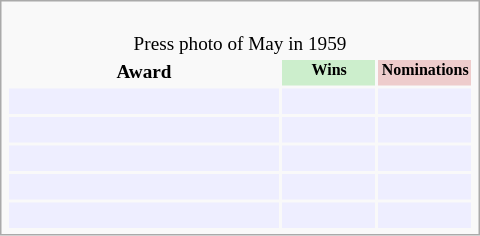<table class="infobox" style="width: 25em; text-align: left; font-size: 80%; vertical-align: middle;">
<tr>
<td colspan="3" style="text-align:center;"><br>Press photo of May in 1959</td>
</tr>
<tr align="center">
<th style="vertical-align: middle;">Award</th>
<th width="60" style="background:#cceecc; font-size:8pt;">Wins</th>
<th width="60" style="background:#eecccc; font-size:8pt;">Nominations</th>
</tr>
<tr bgcolor=#eeeeff>
<td align="center"><br></td>
<td></td>
<td></td>
</tr>
<tr bgcolor=#eeeeff>
<td align="center"><br></td>
<td></td>
<td></td>
</tr>
<tr bgcolor=#eeeeff>
<td align="center"><br></td>
<td></td>
<td></td>
</tr>
<tr bgcolor=#eeeeff>
<td align="center"><br></td>
<td></td>
<td></td>
</tr>
<tr bgcolor=#eeeeff>
<td align="center"><br></td>
<td></td>
<td></td>
</tr>
</table>
